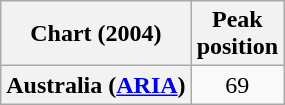<table class="wikitable plainrowheaders" style="text-align:center">
<tr>
<th scope="col">Chart (2004)</th>
<th scope="col">Peak<br>position</th>
</tr>
<tr>
<th scope="row">Australia (<a href='#'>ARIA</a>)</th>
<td>69</td>
</tr>
</table>
